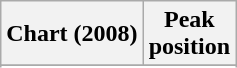<table class="wikitable sortable plainrowheaders">
<tr>
<th scope="col">Chart (2008)</th>
<th scope="col">Peak<br>position</th>
</tr>
<tr>
</tr>
<tr>
</tr>
<tr>
</tr>
<tr>
</tr>
</table>
